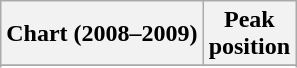<table class="wikitable sortable">
<tr>
<th>Chart (2008–2009)</th>
<th>Peak<br>position</th>
</tr>
<tr>
</tr>
<tr>
</tr>
<tr>
</tr>
<tr>
</tr>
<tr>
</tr>
<tr>
</tr>
</table>
